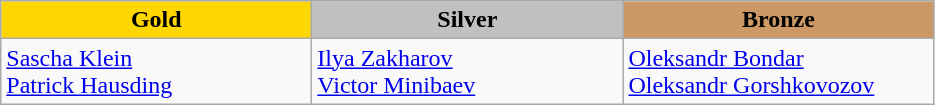<table class="wikitable" style="text-align:left">
<tr align="center">
<td width=200 bgcolor=gold><strong>Gold</strong></td>
<td width=200 bgcolor=silver><strong>Silver</strong></td>
<td width=200 bgcolor=CC9966><strong>Bronze</strong></td>
</tr>
<tr>
<td><a href='#'>Sascha Klein</a> <br> <a href='#'>Patrick Hausding</a> <br> </td>
<td><a href='#'>Ilya Zakharov</a> <br> <a href='#'>Victor Minibaev</a> <br> </td>
<td><a href='#'>Oleksandr Bondar</a> <br> <a href='#'>Oleksandr Gorshkovozov</a></td>
</tr>
</table>
